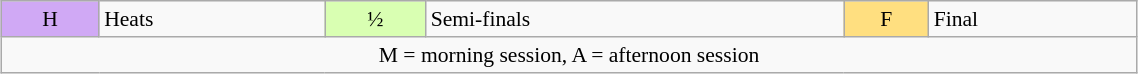<table class="wikitable" style="margin:0.5em auto; font-size:90%;position:relative;" width=60%>
<tr>
<td bgcolor="#D0A9F5" align=center>H</td>
<td>Heats</td>
<td bgcolor="#D9FFB2" align=center>½</td>
<td>Semi-finals</td>
<td bgcolor="#FFDF80" align=center>F</td>
<td>Final</td>
</tr>
<tr>
<td colspan=8 align=center>M = morning session, A = afternoon session</td>
</tr>
</table>
